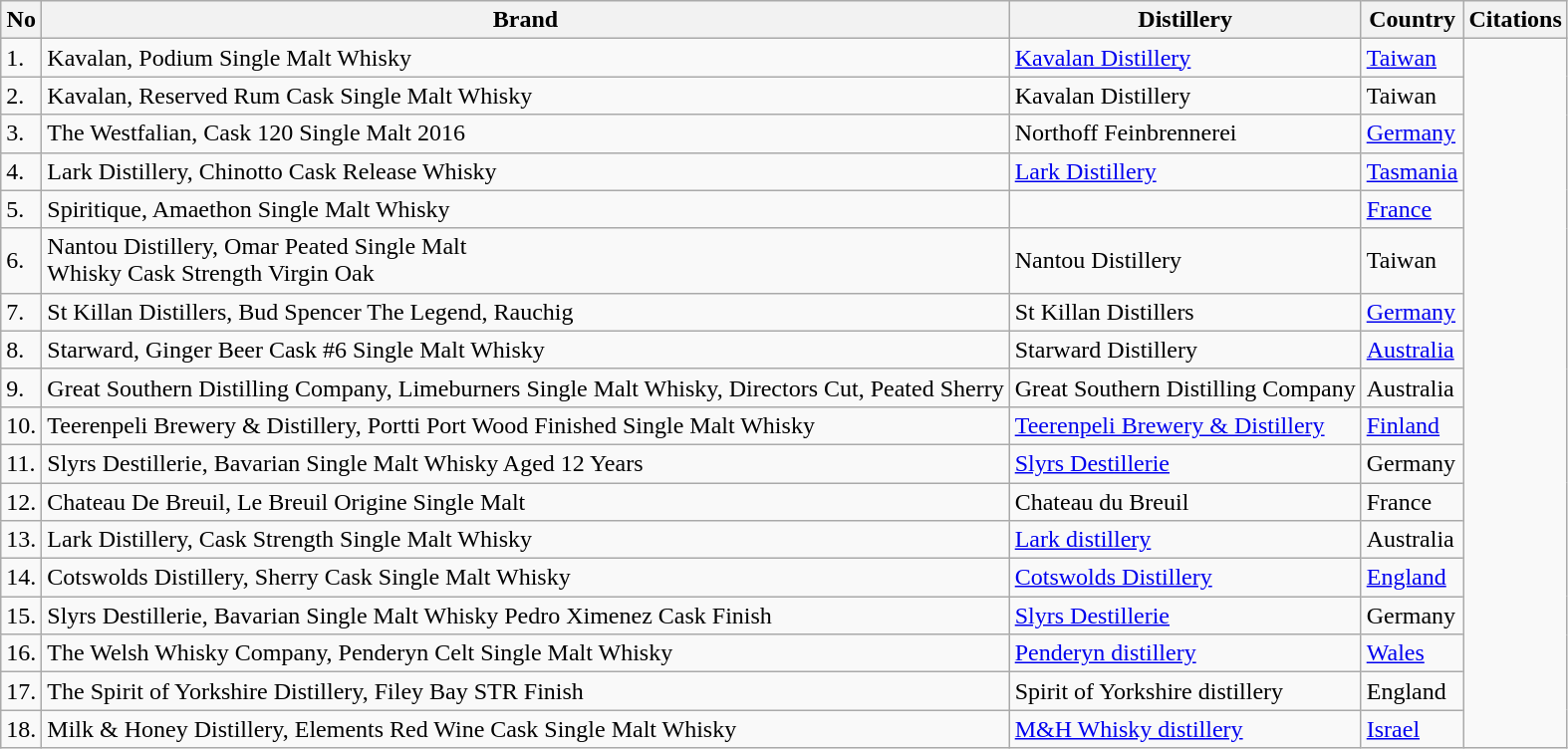<table class="wikitable">
<tr>
<th>No</th>
<th>Brand</th>
<th>Distillery</th>
<th>Country</th>
<th>Citations</th>
</tr>
<tr>
<td>1.</td>
<td>Kavalan, Podium Single Malt Whisky</td>
<td><a href='#'>Kavalan Distillery</a></td>
<td><a href='#'>Taiwan</a></td>
<td rowspan="18"></td>
</tr>
<tr>
<td>2.</td>
<td>Kavalan, Reserved Rum Cask Single Malt Whisky</td>
<td>Kavalan Distillery</td>
<td>Taiwan</td>
</tr>
<tr>
<td>3.</td>
<td>The Westfalian,  Cask 120 Single Malt 2016</td>
<td>Northoff Feinbrennerei</td>
<td><a href='#'>Germany</a></td>
</tr>
<tr>
<td>4.</td>
<td>Lark Distillery, Chinotto Cask Release Whisky</td>
<td><a href='#'>Lark Distillery</a></td>
<td><a href='#'>Tasmania</a></td>
</tr>
<tr>
<td>5.</td>
<td>Spiritique, Amaethon Single Malt Whisky</td>
<td></td>
<td><a href='#'>France</a></td>
</tr>
<tr>
<td>6.</td>
<td>Nantou Distillery, Omar Peated Single Malt<br>Whisky   Cask Strength Virgin Oak</td>
<td>Nantou Distillery</td>
<td>Taiwan</td>
</tr>
<tr>
<td>7.</td>
<td>St Killan Distillers, Bud Spencer The Legend, Rauchig</td>
<td>St Killan Distillers</td>
<td><a href='#'>Germany</a></td>
</tr>
<tr>
<td>8.</td>
<td>Starward, Ginger Beer Cask #6 Single Malt Whisky</td>
<td>Starward Distillery</td>
<td><a href='#'>Australia</a></td>
</tr>
<tr>
<td>9.</td>
<td>Great Southern Distilling Company, Limeburners   Single Malt Whisky, Directors Cut, Peated Sherry</td>
<td>Great Southern Distilling Company</td>
<td>Australia</td>
</tr>
<tr>
<td>10.</td>
<td>Teerenpeli Brewery & Distillery, Portti Port Wood Finished Single Malt Whisky</td>
<td><a href='#'>Teerenpeli Brewery & Distillery</a></td>
<td><a href='#'>Finland</a></td>
</tr>
<tr>
<td>11.</td>
<td>Slyrs Destillerie, Bavarian Single Malt Whisky Aged 12 Years</td>
<td><a href='#'>Slyrs Destillerie</a></td>
<td>Germany</td>
</tr>
<tr>
<td>12.</td>
<td>Chateau De Breuil, Le Breuil Origine Single Malt</td>
<td>Chateau du Breuil</td>
<td>France</td>
</tr>
<tr>
<td>13.</td>
<td>Lark Distillery, Cask Strength Single Malt Whisky</td>
<td><a href='#'>Lark distillery</a></td>
<td>Australia</td>
</tr>
<tr>
<td>14.</td>
<td>Cotswolds Distillery, Sherry Cask Single Malt Whisky</td>
<td><a href='#'>Cotswolds Distillery</a></td>
<td><a href='#'>England</a></td>
</tr>
<tr>
<td>15.</td>
<td>Slyrs Destillerie, Bavarian Single Malt Whisky Pedro Ximenez Cask Finish</td>
<td><a href='#'>Slyrs Destillerie</a></td>
<td>Germany</td>
</tr>
<tr>
<td>16.</td>
<td>The Welsh Whisky Company, Penderyn Celt Single Malt Whisky</td>
<td><a href='#'>Penderyn distillery</a></td>
<td><a href='#'>Wales</a></td>
</tr>
<tr>
<td>17.</td>
<td>The Spirit of Yorkshire Distillery, Filey Bay STR Finish</td>
<td>Spirit of Yorkshire distillery</td>
<td>England</td>
</tr>
<tr>
<td>18.</td>
<td>Milk & Honey Distillery, Elements Red Wine Cask Single Malt Whisky </td>
<td><a href='#'>M&H Whisky distillery</a></td>
<td><a href='#'>Israel</a></td>
</tr>
</table>
